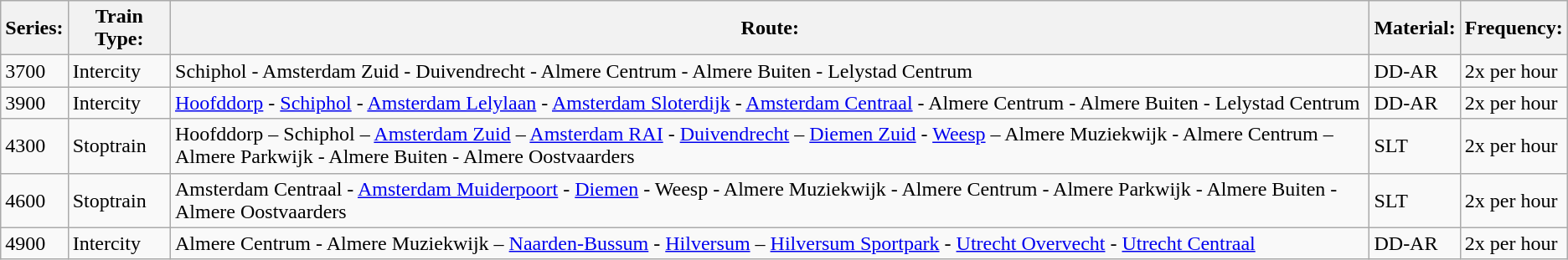<table class="wikitable vatop">
<tr>
<th>Series:</th>
<th>Train Type:</th>
<th>Route:</th>
<th>Material:</th>
<th>Frequency:</th>
</tr>
<tr>
<td>3700</td>
<td>Intercity</td>
<td>Schiphol - Amsterdam Zuid - Duivendrecht - Almere Centrum - Almere Buiten - Lelystad Centrum</td>
<td>DD-AR</td>
<td>2x per hour</td>
</tr>
<tr>
<td>3900</td>
<td>Intercity</td>
<td><a href='#'>Hoofddorp</a> - <a href='#'>Schiphol</a> - <a href='#'>Amsterdam Lelylaan</a> - <a href='#'>Amsterdam Sloterdijk</a> - <a href='#'>Amsterdam Centraal</a> - Almere Centrum - Almere Buiten - Lelystad Centrum</td>
<td>DD-AR</td>
<td>2x per hour</td>
</tr>
<tr>
<td>4300</td>
<td>Stoptrain</td>
<td>Hoofddorp – Schiphol – <a href='#'>Amsterdam Zuid</a> – <a href='#'>Amsterdam RAI</a> - <a href='#'>Duivendrecht</a> – <a href='#'>Diemen Zuid</a> - <a href='#'>Weesp</a> – Almere Muziekwijk - Almere Centrum – Almere Parkwijk - Almere Buiten - Almere Oostvaarders</td>
<td>SLT</td>
<td>2x per hour</td>
</tr>
<tr>
<td>4600</td>
<td>Stoptrain</td>
<td>Amsterdam Centraal - <a href='#'>Amsterdam Muiderpoort</a> - <a href='#'>Diemen</a> - Weesp - Almere Muziekwijk - Almere Centrum - Almere Parkwijk - Almere Buiten - Almere Oostvaarders</td>
<td>SLT</td>
<td>2x per hour</td>
</tr>
<tr>
<td>4900</td>
<td>Intercity</td>
<td>Almere Centrum - Almere Muziekwijk – <a href='#'>Naarden-Bussum</a> - <a href='#'>Hilversum</a> – <a href='#'>Hilversum Sportpark</a> - <a href='#'>Utrecht Overvecht</a> - <a href='#'>Utrecht Centraal</a></td>
<td>DD-AR</td>
<td>2x per hour</td>
</tr>
</table>
